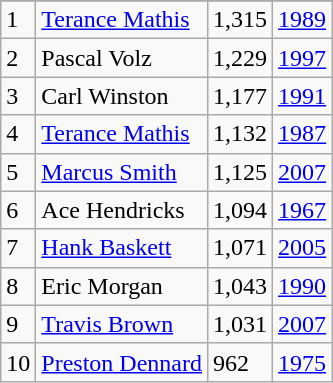<table class="wikitable">
<tr>
</tr>
<tr>
<td>1</td>
<td><a href='#'>Terance Mathis</a></td>
<td>1,315</td>
<td><a href='#'>1989</a></td>
</tr>
<tr>
<td>2</td>
<td>Pascal Volz</td>
<td>1,229</td>
<td><a href='#'>1997</a></td>
</tr>
<tr>
<td>3</td>
<td>Carl Winston</td>
<td>1,177</td>
<td><a href='#'>1991</a></td>
</tr>
<tr>
<td>4</td>
<td><a href='#'>Terance Mathis</a></td>
<td>1,132</td>
<td><a href='#'>1987</a></td>
</tr>
<tr>
<td>5</td>
<td><a href='#'>Marcus Smith</a></td>
<td>1,125</td>
<td><a href='#'>2007</a></td>
</tr>
<tr>
<td>6</td>
<td>Ace Hendricks</td>
<td>1,094</td>
<td><a href='#'>1967</a></td>
</tr>
<tr>
<td>7</td>
<td><a href='#'>Hank Baskett</a></td>
<td>1,071</td>
<td><a href='#'>2005</a></td>
</tr>
<tr>
<td>8</td>
<td>Eric Morgan</td>
<td>1,043</td>
<td><a href='#'>1990</a></td>
</tr>
<tr>
<td>9</td>
<td><a href='#'>Travis Brown</a></td>
<td>1,031</td>
<td><a href='#'>2007</a></td>
</tr>
<tr>
<td>10</td>
<td><a href='#'>Preston Dennard</a></td>
<td>962</td>
<td><a href='#'>1975</a></td>
</tr>
</table>
